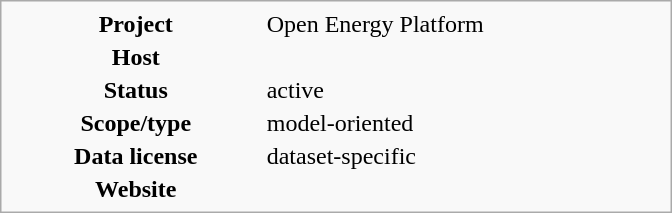<table class="infobox" style="width: 28em">
<tr>
<th style="width: 35%">Project</th>
<td style="width: 55%">Open Energy Platform</td>
</tr>
<tr>
<th>Host</th>
<td></td>
</tr>
<tr>
<th>Status</th>
<td>active</td>
</tr>
<tr>
<th>Scope/type</th>
<td>model-oriented</td>
</tr>
<tr>
<th>Data license</th>
<td>dataset-specific</td>
</tr>
<tr>
<th>Website</th>
<td></td>
</tr>
</table>
